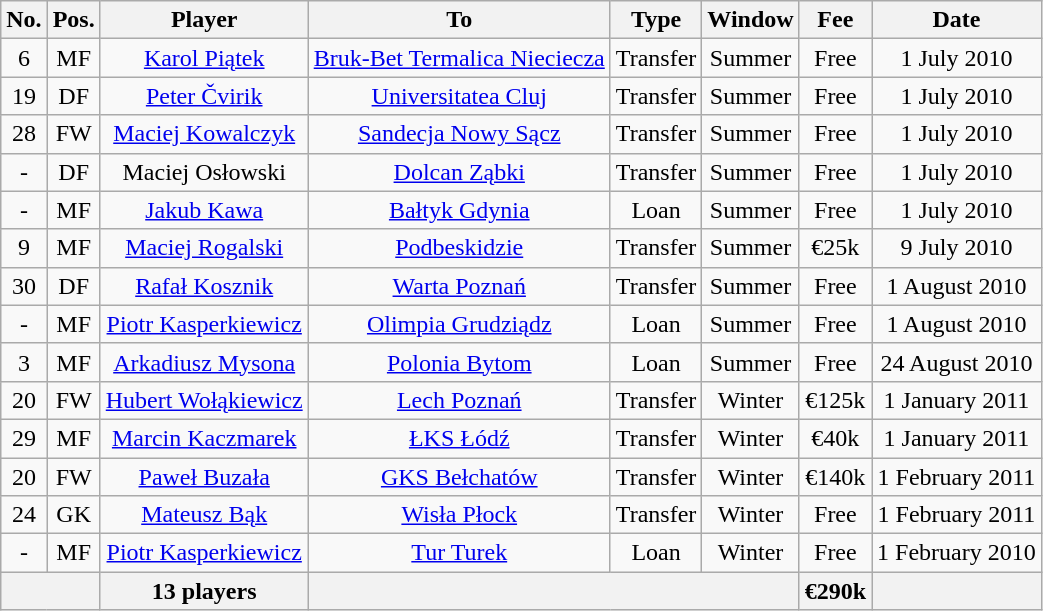<table class="wikitable" style="text-align: center">
<tr>
<th>No.</th>
<th>Pos.</th>
<th>Player</th>
<th>To</th>
<th>Type</th>
<th>Window</th>
<th>Fee</th>
<th>Date</th>
</tr>
<tr>
<td>6</td>
<td>MF</td>
<td><a href='#'>Karol Piątek</a></td>
<td><a href='#'>Bruk-Bet Termalica Nieciecza</a></td>
<td>Transfer</td>
<td>Summer</td>
<td>Free</td>
<td>1 July 2010</td>
</tr>
<tr>
<td>19</td>
<td>DF</td>
<td><a href='#'>Peter Čvirik</a></td>
<td><a href='#'>Universitatea Cluj</a></td>
<td>Transfer</td>
<td>Summer</td>
<td>Free</td>
<td>1 July 2010</td>
</tr>
<tr>
<td>28</td>
<td>FW</td>
<td><a href='#'>Maciej Kowalczyk</a></td>
<td><a href='#'>Sandecja Nowy Sącz</a></td>
<td>Transfer</td>
<td>Summer</td>
<td>Free</td>
<td>1 July 2010</td>
</tr>
<tr>
<td>-</td>
<td>DF</td>
<td>Maciej Osłowski</td>
<td><a href='#'>Dolcan Ząbki</a></td>
<td>Transfer</td>
<td>Summer</td>
<td>Free</td>
<td>1 July 2010</td>
</tr>
<tr>
<td>-</td>
<td>MF</td>
<td><a href='#'>Jakub Kawa</a></td>
<td><a href='#'>Bałtyk Gdynia</a></td>
<td>Loan</td>
<td>Summer</td>
<td>Free</td>
<td>1 July 2010</td>
</tr>
<tr>
<td>9</td>
<td>MF</td>
<td><a href='#'>Maciej Rogalski</a></td>
<td><a href='#'>Podbeskidzie</a></td>
<td>Transfer</td>
<td>Summer</td>
<td>€25k</td>
<td>9 July 2010</td>
</tr>
<tr>
<td>30</td>
<td>DF</td>
<td><a href='#'>Rafał Kosznik</a></td>
<td><a href='#'>Warta Poznań</a></td>
<td>Transfer</td>
<td>Summer</td>
<td>Free</td>
<td>1 August 2010</td>
</tr>
<tr>
<td>-</td>
<td>MF</td>
<td><a href='#'>Piotr Kasperkiewicz</a></td>
<td><a href='#'>Olimpia Grudziądz</a></td>
<td>Loan</td>
<td>Summer</td>
<td>Free</td>
<td>1 August 2010</td>
</tr>
<tr>
<td>3</td>
<td>MF</td>
<td><a href='#'>Arkadiusz Mysona</a></td>
<td><a href='#'>Polonia Bytom</a></td>
<td>Loan</td>
<td>Summer</td>
<td>Free</td>
<td>24 August 2010</td>
</tr>
<tr>
<td>20</td>
<td>FW</td>
<td><a href='#'>Hubert Wołąkiewicz</a></td>
<td><a href='#'>Lech Poznań</a></td>
<td>Transfer</td>
<td>Winter</td>
<td>€125k</td>
<td>1 January 2011</td>
</tr>
<tr>
<td>29</td>
<td>MF</td>
<td><a href='#'>Marcin Kaczmarek</a></td>
<td><a href='#'>ŁKS Łódź</a></td>
<td>Transfer</td>
<td>Winter</td>
<td>€40k</td>
<td>1 January 2011</td>
</tr>
<tr>
<td>20</td>
<td>FW</td>
<td><a href='#'>Paweł Buzała</a></td>
<td><a href='#'>GKS Bełchatów</a></td>
<td>Transfer</td>
<td>Winter</td>
<td>€140k</td>
<td>1 February 2011</td>
</tr>
<tr>
<td>24</td>
<td>GK</td>
<td><a href='#'>Mateusz Bąk</a></td>
<td><a href='#'>Wisła Płock</a></td>
<td>Transfer</td>
<td>Winter</td>
<td>Free</td>
<td>1 February 2011</td>
</tr>
<tr>
<td>-</td>
<td>MF</td>
<td><a href='#'>Piotr Kasperkiewicz</a></td>
<td><a href='#'>Tur Turek</a></td>
<td>Loan</td>
<td>Winter</td>
<td>Free</td>
<td>1 February 2010</td>
</tr>
<tr>
<th colspan=2></th>
<th>13 players</th>
<th colspan=3></th>
<th>€290k</th>
<th></th>
</tr>
</table>
